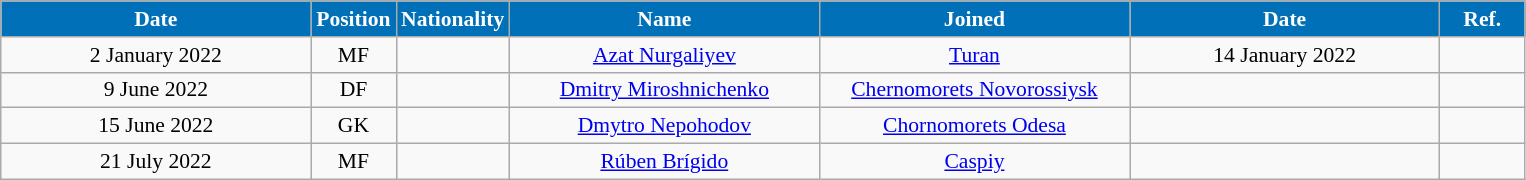<table class="wikitable"  style="text-align:center; font-size:90%; ">
<tr>
<th style="background:#0070B8; color:#FFFFFF; width:200px;">Date</th>
<th style="background:#0070B8; color:#FFFFFF; width:50px;">Position</th>
<th style="background:#0070B8; color:#FFFFFF; width:50px;">Nationality</th>
<th style="background:#0070B8; color:#FFFFFF; width:200px;">Name</th>
<th style="background:#0070B8; color:#FFFFFF; width:200px;">Joined</th>
<th style="background:#0070B8; color:#FFFFFF; width:200px;">Date</th>
<th style="background:#0070B8; color:#FFFFFF; width:50px;">Ref.</th>
</tr>
<tr>
<td>2 January 2022</td>
<td>MF</td>
<td></td>
<td><a href='#'>Azat Nurgaliyev</a></td>
<td><a href='#'>Turan</a></td>
<td>14 January 2022</td>
<td></td>
</tr>
<tr>
<td>9 June 2022</td>
<td>DF</td>
<td></td>
<td><a href='#'>Dmitry Miroshnichenko</a></td>
<td><a href='#'>Chernomorets Novorossiysk</a></td>
<td></td>
<td></td>
</tr>
<tr>
<td>15 June 2022</td>
<td>GK</td>
<td></td>
<td><a href='#'>Dmytro Nepohodov</a></td>
<td><a href='#'>Chornomorets Odesa</a></td>
<td></td>
<td></td>
</tr>
<tr>
<td>21 July 2022</td>
<td>MF</td>
<td></td>
<td><a href='#'>Rúben Brígido</a></td>
<td><a href='#'>Caspiy</a></td>
<td></td>
<td></td>
</tr>
</table>
